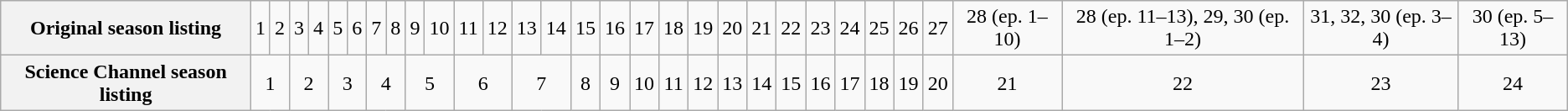<table class="wikitable" style="text-align:center;">
<tr>
<th>Original season listing</th>
<td>1</td>
<td>2</td>
<td>3</td>
<td>4</td>
<td>5</td>
<td>6</td>
<td>7</td>
<td>8</td>
<td>9</td>
<td>10</td>
<td>11</td>
<td>12</td>
<td>13</td>
<td>14</td>
<td>15</td>
<td>16</td>
<td>17</td>
<td>18</td>
<td>19</td>
<td>20</td>
<td>21</td>
<td>22</td>
<td>23</td>
<td>24</td>
<td>25</td>
<td>26</td>
<td>27</td>
<td>28 (ep. 1–10)</td>
<td>28 (ep. 11–13), 29, 30 (ep. 1–2)</td>
<td>31, 32, 30 (ep. 3–4)</td>
<td>30 (ep. 5–13)</td>
</tr>
<tr>
<th>Science Channel season listing</th>
<td colspan="2">1</td>
<td colspan="2">2</td>
<td colspan="2">3</td>
<td colspan="2">4</td>
<td colspan="2">5</td>
<td colspan="2">6</td>
<td colspan="2">7</td>
<td colspan="1">8</td>
<td colspan="1">9</td>
<td colspan="1">10</td>
<td colspan="1">11</td>
<td colspan="1">12</td>
<td colspan="1">13</td>
<td colspan="1">14</td>
<td colspan="1">15</td>
<td colspan="1">16</td>
<td colspan="1">17</td>
<td colspan="1">18</td>
<td colspan="1">19</td>
<td colspan="1">20</td>
<td colspan="1">21</td>
<td colspan="1">22</td>
<td>23</td>
<td colspan="1">24</td>
</tr>
</table>
